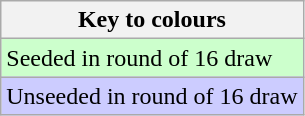<table class="wikitable">
<tr>
<th>Key to colours</th>
</tr>
<tr bgcolor="#ccffcc">
<td>Seeded in round of 16 draw</td>
</tr>
<tr bgcolor="#ccccff">
<td>Unseeded in round of 16 draw</td>
</tr>
</table>
